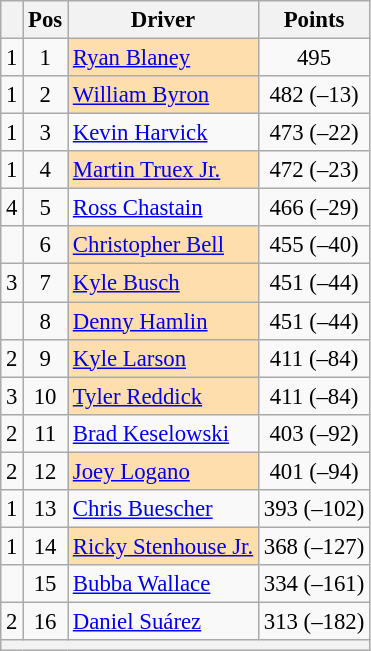<table class="wikitable" style="font-size: 95%;">
<tr>
<th></th>
<th>Pos</th>
<th>Driver</th>
<th>Points</th>
</tr>
<tr>
<td align="left"> 1</td>
<td style="text-align:center;">1</td>
<td style="background:#FFDEAD;"><a href='#'>Ryan Blaney</a></td>
<td style="text-align:center;">495</td>
</tr>
<tr>
<td align="left"> 1</td>
<td style="text-align:center;">2</td>
<td style="background:#FFDEAD;"><a href='#'>William Byron</a></td>
<td style="text-align:center;">482 (–13)</td>
</tr>
<tr>
<td align="left"> 1</td>
<td style="text-align:center;">3</td>
<td><a href='#'>Kevin Harvick</a></td>
<td style="text-align:center;">473 (–22)</td>
</tr>
<tr>
<td align="left"> 1</td>
<td style="text-align:center;">4</td>
<td style="background:#FFDEAD;"><a href='#'>Martin Truex Jr.</a></td>
<td style="text-align:center;">472 (–23)</td>
</tr>
<tr>
<td align="left"> 4</td>
<td style="text-align:center;">5</td>
<td><a href='#'>Ross Chastain</a></td>
<td style="text-align:center;">466 (–29)</td>
</tr>
<tr>
<td align="left"></td>
<td style="text-align:center;">6</td>
<td style="background:#FFDEAD;"><a href='#'>Christopher Bell</a></td>
<td style="text-align:center;">455 (–40)</td>
</tr>
<tr>
<td align="left"> 3</td>
<td style="text-align:center;">7</td>
<td style="background:#FFDEAD;"><a href='#'>Kyle Busch</a></td>
<td style="text-align:center;">451 (–44)</td>
</tr>
<tr>
<td align="left"></td>
<td style="text-align:center;">8</td>
<td style="background:#FFDEAD;"><a href='#'>Denny Hamlin</a></td>
<td style="text-align:center;">451 (–44)</td>
</tr>
<tr>
<td align="left"> 2</td>
<td style="text-align:center;">9</td>
<td style="background:#FFDEAD;"><a href='#'>Kyle Larson</a></td>
<td style="text-align:center;">411 (–84)</td>
</tr>
<tr>
<td align="left"> 3</td>
<td style="text-align:center;">10</td>
<td style="background:#FFDEAD;"><a href='#'>Tyler Reddick</a></td>
<td style="text-align:center;">411 (–84)</td>
</tr>
<tr>
<td align="left"> 2</td>
<td style="text-align:center;">11</td>
<td><a href='#'>Brad Keselowski</a></td>
<td style="text-align:center;">403 (–92)</td>
</tr>
<tr>
<td align="left"> 2</td>
<td style="text-align:center;">12</td>
<td style="background:#FFDEAD;"><a href='#'>Joey Logano</a></td>
<td style="text-align:center;">401 (–94)</td>
</tr>
<tr>
<td align="left"> 1</td>
<td style="text-align:center;">13</td>
<td><a href='#'>Chris Buescher</a></td>
<td style="text-align:center;">393 (–102)</td>
</tr>
<tr>
<td align="left"> 1</td>
<td style="text-align:center;">14</td>
<td style="background:#FFDEAD;"><a href='#'>Ricky Stenhouse Jr.</a></td>
<td style="text-align:center;">368 (–127)</td>
</tr>
<tr>
<td align="left"></td>
<td style="text-align:center;">15</td>
<td><a href='#'>Bubba Wallace</a></td>
<td style="text-align:center;">334 (–161)</td>
</tr>
<tr>
<td align="left"> 2</td>
<td style="text-align:center;">16</td>
<td><a href='#'>Daniel Suárez</a></td>
<td style="text-align:center;">313 (–182)</td>
</tr>
<tr class="sortbottom">
<th colspan="9"></th>
</tr>
</table>
